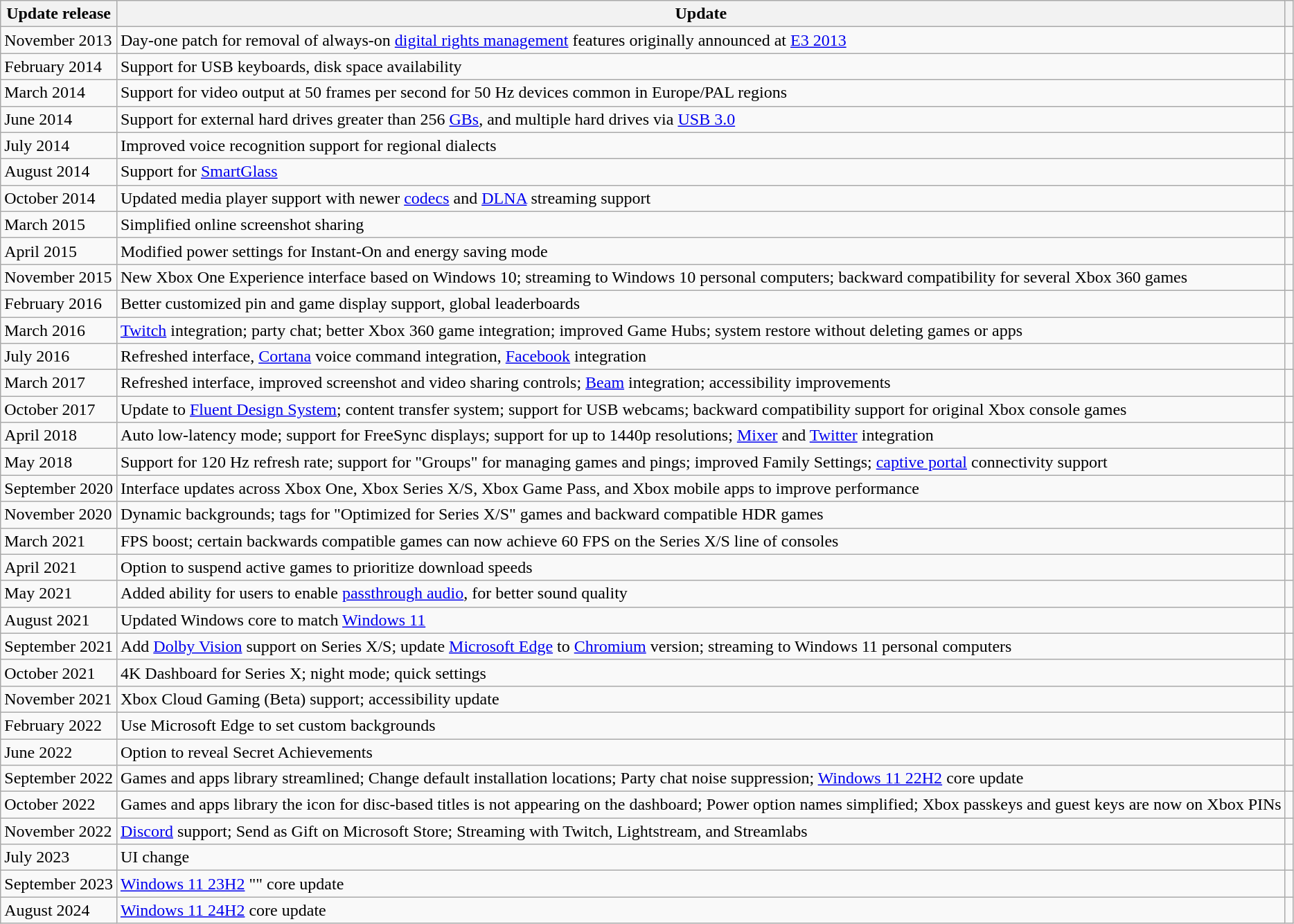<table class="wikitable">
<tr>
<th>Update release</th>
<th>Update</th>
<th></th>
</tr>
<tr>
<td>November 2013</td>
<td>Day-one patch for removal of always-on <a href='#'>digital rights management</a> features originally announced at <a href='#'>E3 2013</a></td>
<td></td>
</tr>
<tr>
<td>February 2014</td>
<td>Support for USB keyboards, disk space availability</td>
<td></td>
</tr>
<tr>
<td>March 2014</td>
<td>Support for video output at 50 frames per second for 50 Hz devices common in Europe/PAL regions</td>
<td></td>
</tr>
<tr>
<td>June 2014</td>
<td>Support for external hard drives greater than 256 <a href='#'>GBs</a>, and multiple hard drives via <a href='#'>USB 3.0</a></td>
<td></td>
</tr>
<tr>
<td>July 2014</td>
<td>Improved voice recognition support for regional dialects</td>
<td></td>
</tr>
<tr>
<td>August 2014</td>
<td>Support for <a href='#'>SmartGlass</a></td>
<td></td>
</tr>
<tr>
<td>October 2014</td>
<td>Updated media player support with newer <a href='#'>codecs</a> and <a href='#'>DLNA</a> streaming support</td>
<td></td>
</tr>
<tr>
<td>March 2015</td>
<td>Simplified online screenshot sharing</td>
<td></td>
</tr>
<tr>
<td>April 2015</td>
<td>Modified power settings for Instant-On and energy saving mode</td>
<td></td>
</tr>
<tr>
<td>November 2015</td>
<td>New Xbox One Experience interface based on Windows 10; streaming to Windows 10 personal computers; backward compatibility for several Xbox 360 games</td>
<td></td>
</tr>
<tr>
<td>February 2016</td>
<td>Better customized pin and game display support, global leaderboards</td>
<td></td>
</tr>
<tr>
<td>March 2016</td>
<td><a href='#'>Twitch</a> integration; party chat; better Xbox 360 game integration; improved Game Hubs; system restore without deleting games or apps</td>
<td></td>
</tr>
<tr>
<td>July 2016</td>
<td>Refreshed interface, <a href='#'>Cortana</a> voice command integration, <a href='#'>Facebook</a> integration</td>
<td></td>
</tr>
<tr>
<td>March 2017</td>
<td>Refreshed interface, improved screenshot and video sharing controls; <a href='#'>Beam</a> integration; accessibility improvements</td>
<td></td>
</tr>
<tr>
<td>October 2017</td>
<td>Update to <a href='#'>Fluent Design System</a>; content transfer system; support for USB webcams; backward compatibility support for original Xbox console games</td>
<td></td>
</tr>
<tr>
<td>April 2018</td>
<td>Auto low-latency mode; support for FreeSync displays; support for up to 1440p resolutions; <a href='#'>Mixer</a> and <a href='#'>Twitter</a> integration</td>
<td></td>
</tr>
<tr>
<td>May 2018</td>
<td>Support for 120 Hz refresh rate; support for "Groups" for managing games and pings; improved Family Settings; <a href='#'>captive portal</a> connectivity support</td>
<td></td>
</tr>
<tr>
<td>September 2020</td>
<td>Interface updates across Xbox One, Xbox Series X/S, Xbox Game Pass, and Xbox mobile apps to improve performance</td>
<td></td>
</tr>
<tr>
<td>November 2020</td>
<td>Dynamic backgrounds; tags for "Optimized for Series X/S" games and backward compatible HDR games</td>
<td></td>
</tr>
<tr>
<td>March 2021</td>
<td>FPS boost; certain backwards compatible games can now achieve 60 FPS on the Series X/S line of consoles</td>
<td></td>
</tr>
<tr>
<td>April 2021</td>
<td>Option to suspend active games to prioritize download speeds</td>
<td></td>
</tr>
<tr>
<td>May 2021</td>
<td>Added ability for users to enable <a href='#'>passthrough audio</a>, for better sound quality</td>
<td></td>
</tr>
<tr>
<td>August 2021</td>
<td>Updated Windows core to match <a href='#'>Windows 11</a></td>
<td></td>
</tr>
<tr>
<td>September 2021</td>
<td>Add <a href='#'>Dolby Vision</a> support on Series X/S; update <a href='#'>Microsoft Edge</a> to <a href='#'>Chromium</a> version; streaming to Windows 11 personal computers</td>
<td></td>
</tr>
<tr>
<td>October 2021</td>
<td>4K Dashboard for Series X; night mode; quick settings</td>
<td></td>
</tr>
<tr>
<td>November 2021</td>
<td>Xbox Cloud Gaming (Beta) support; accessibility update</td>
<td></td>
</tr>
<tr>
<td>February 2022</td>
<td>Use Microsoft Edge to set custom backgrounds</td>
<td></td>
</tr>
<tr>
<td>June 2022</td>
<td>Option to reveal Secret Achievements</td>
<td></td>
</tr>
<tr>
<td>September 2022</td>
<td>Games and apps library streamlined; Change default installation locations; Party chat noise suppression; <a href='#'>Windows 11 22H2</a> core update</td>
<td></td>
</tr>
<tr>
<td>October 2022</td>
<td>Games and apps library the icon for disc-based titles is not appearing on the dashboard; Power option names simplified; Xbox passkeys and guest keys are now on Xbox PINs</td>
<td></td>
</tr>
<tr>
<td>November 2022</td>
<td><a href='#'>Discord</a> support; Send as Gift on Microsoft Store; Streaming with Twitch, Lightstream, and Streamlabs</td>
<td></td>
</tr>
<tr>
<td>July 2023</td>
<td>UI change</td>
<td></td>
</tr>
<tr>
<td>September 2023</td>
<td><a href='#'>Windows 11 23H2</a> "" core update</td>
<td></td>
</tr>
<tr>
<td>August 2024</td>
<td><a href='#'>Windows 11 24H2</a> core update</td>
<td></td>
</tr>
</table>
